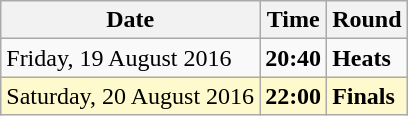<table class="wikitable">
<tr>
<th>Date</th>
<th>Time</th>
<th>Round</th>
</tr>
<tr>
<td>Friday, 19 August 2016</td>
<td><strong>20:40</strong></td>
<td><strong>Heats</strong></td>
</tr>
<tr>
<td style=background:lemonchiffon>Saturday, 20 August 2016</td>
<td style=background:lemonchiffon><strong>22:00</strong></td>
<td style=background:lemonchiffon><strong>Finals</strong></td>
</tr>
</table>
